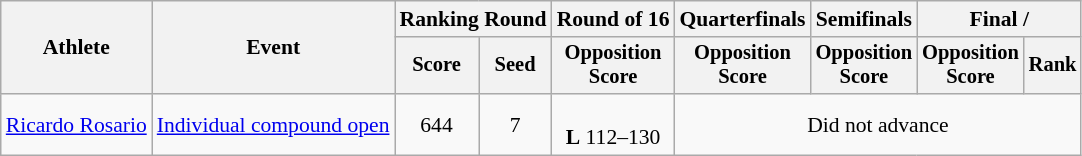<table class=wikitable style=font-size:90%;text-align:center>
<tr>
<th rowspan=2>Athlete</th>
<th rowspan=2>Event</th>
<th colspan=2>Ranking Round</th>
<th>Round of 16</th>
<th>Quarterfinals</th>
<th>Semifinals</th>
<th colspan=2>Final / </th>
</tr>
<tr style=font-size:95%>
<th>Score</th>
<th>Seed</th>
<th>Opposition<br>Score</th>
<th>Opposition<br>Score</th>
<th>Opposition<br>Score</th>
<th>Opposition<br>Score</th>
<th>Rank</th>
</tr>
<tr>
<td align=left><a href='#'>Ricardo Rosario</a></td>
<td align=left><a href='#'>Individual compound open</a></td>
<td>644</td>
<td>7</td>
<td><br><strong>L</strong> 112–130</td>
<td colspan=4>Did not advance</td>
</tr>
</table>
